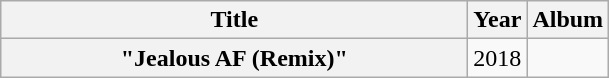<table class="wikitable plainrowheaders" style="text-align:center;">
<tr>
<th scope="col" style="width:19em;">Title</th>
<th scope="col">Year</th>
<th scope="col">Album</th>
</tr>
<tr>
<th scope="row">"Jealous AF (Remix)"<br></th>
<td>2018</td>
<td></td>
</tr>
</table>
